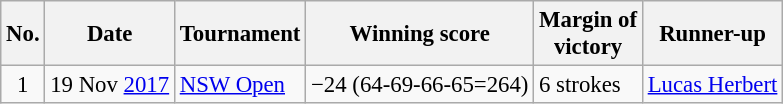<table class="wikitable" style="font-size:95%;">
<tr>
<th>No.</th>
<th>Date</th>
<th>Tournament</th>
<th>Winning score</th>
<th>Margin of<br>victory</th>
<th>Runner-up</th>
</tr>
<tr>
<td align=center>1</td>
<td align=right>19 Nov <a href='#'>2017</a></td>
<td><a href='#'>NSW Open</a></td>
<td>−24 (64-69-66-65=264)</td>
<td>6 strokes</td>
<td> <a href='#'>Lucas Herbert</a></td>
</tr>
</table>
